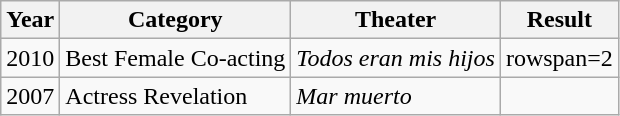<table class="wikitable">
<tr>
<th>Year</th>
<th>Category</th>
<th>Theater</th>
<th>Result</th>
</tr>
<tr>
<td>2010</td>
<td>Best Female Co-acting</td>
<td><em>Todos eran mis hijos</em></td>
<td>rowspan=2 </td>
</tr>
<tr>
<td>2007</td>
<td>Actress Revelation</td>
<td><em>Mar muerto</em></td>
</tr>
</table>
